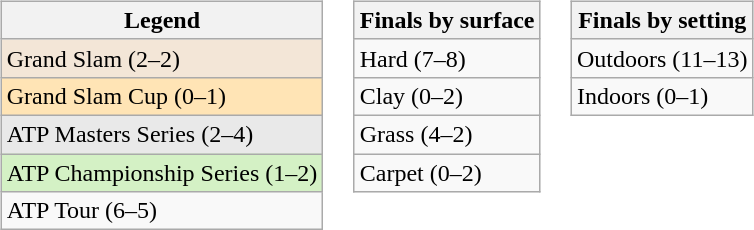<table>
<tr valign=top>
<td><br><table class="sortable wikitable">
<tr>
<th>Legend</th>
</tr>
<tr bgcolor="#f3e6d7">
<td>Grand Slam (2–2)</td>
</tr>
<tr bgcolor="Moccasin">
<td>Grand Slam Cup (0–1)</td>
</tr>
<tr bgcolor="#e9e9e9">
<td>ATP Masters Series (2–4)</td>
</tr>
<tr bgcolor="#d4f1c5">
<td>ATP Championship Series (1–2)</td>
</tr>
<tr bgcolor="">
<td>ATP Tour (6–5)</td>
</tr>
</table>
</td>
<td><br><table class="sortable wikitable">
<tr>
<th>Finals by surface</th>
</tr>
<tr>
<td>Hard (7–8)</td>
</tr>
<tr>
<td>Clay (0–2)</td>
</tr>
<tr>
<td>Grass (4–2)</td>
</tr>
<tr>
<td>Carpet (0–2)</td>
</tr>
</table>
</td>
<td><br><table class="sortable wikitable">
<tr>
<th>Finals by setting</th>
</tr>
<tr>
<td>Outdoors (11–13)</td>
</tr>
<tr>
<td>Indoors (0–1)</td>
</tr>
</table>
</td>
</tr>
</table>
